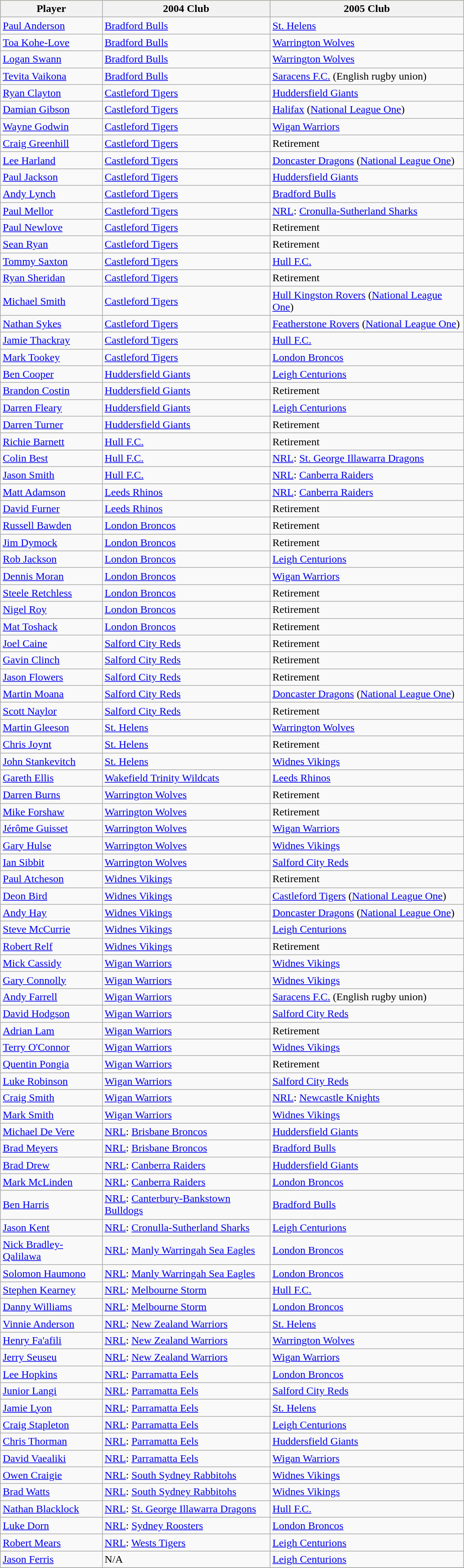<table class="wikitable sortable" style="width:700px;">
<tr bgcolor=#bdb76b>
<th>Player</th>
<th>2004 Club</th>
<th>2005 Club</th>
</tr>
<tr>
<td data-sort-value="Anderson, Paul"><a href='#'>Paul Anderson</a></td>
<td> <a href='#'>Bradford Bulls</a></td>
<td> <a href='#'>St. Helens</a></td>
</tr>
<tr>
<td data-sort-value="Kohe-Love, Toa"><a href='#'>Toa Kohe-Love</a></td>
<td> <a href='#'>Bradford Bulls</a></td>
<td> <a href='#'>Warrington Wolves</a></td>
</tr>
<tr>
<td data-sort-value="Swann, Logan"><a href='#'>Logan Swann</a></td>
<td> <a href='#'>Bradford Bulls</a></td>
<td> <a href='#'>Warrington Wolves</a></td>
</tr>
<tr>
<td data-sort-value="Vaikona, Tevita"><a href='#'>Tevita Vaikona</a></td>
<td> <a href='#'>Bradford Bulls</a></td>
<td><a href='#'>Saracens F.C.</a> (English rugby union)</td>
</tr>
<tr>
<td data-sort-value="Clayton, Ryan"><a href='#'>Ryan Clayton</a></td>
<td> <a href='#'>Castleford Tigers</a></td>
<td> <a href='#'>Huddersfield Giants</a></td>
</tr>
<tr>
<td data-sort-value="Gibson, Damian"><a href='#'>Damian Gibson</a></td>
<td> <a href='#'>Castleford Tigers</a></td>
<td> <a href='#'>Halifax</a> (<a href='#'>National League One</a>)</td>
</tr>
<tr>
<td data-sort-value="Godwin, Wayne"><a href='#'>Wayne Godwin</a></td>
<td> <a href='#'>Castleford Tigers</a></td>
<td> <a href='#'>Wigan Warriors</a></td>
</tr>
<tr>
<td data-sort-value="Greenhill, Craig"><a href='#'>Craig Greenhill</a></td>
<td> <a href='#'>Castleford Tigers</a></td>
<td>Retirement</td>
</tr>
<tr>
<td data-sort-value="Harland, Lee"><a href='#'>Lee Harland</a></td>
<td> <a href='#'>Castleford Tigers</a></td>
<td> <a href='#'>Doncaster Dragons</a> (<a href='#'>National League One</a>)</td>
</tr>
<tr>
<td data-sort-value="Jackson, Paul"><a href='#'>Paul Jackson</a></td>
<td> <a href='#'>Castleford Tigers</a></td>
<td> <a href='#'>Huddersfield Giants</a></td>
</tr>
<tr>
<td data-sort-value="Lynch, Andy"><a href='#'>Andy Lynch</a></td>
<td> <a href='#'>Castleford Tigers</a></td>
<td> <a href='#'>Bradford Bulls</a></td>
</tr>
<tr>
<td data-sort-value="Mellor, Paul"><a href='#'>Paul Mellor</a></td>
<td> <a href='#'>Castleford Tigers</a></td>
<td> <a href='#'>NRL</a>: <a href='#'>Cronulla-Sutherland Sharks</a></td>
</tr>
<tr>
<td data-sort-value="Newlove, Paul"><a href='#'>Paul Newlove</a></td>
<td> <a href='#'>Castleford Tigers</a></td>
<td>Retirement</td>
</tr>
<tr>
<td data-sort-value="Ryan, Sean"><a href='#'>Sean Ryan</a></td>
<td> <a href='#'>Castleford Tigers</a></td>
<td>Retirement</td>
</tr>
<tr>
<td data-sort-value="Saxton, Tommy"><a href='#'>Tommy Saxton</a></td>
<td> <a href='#'>Castleford Tigers</a></td>
<td> <a href='#'>Hull F.C.</a></td>
</tr>
<tr>
<td data-sort-value="Sheridan, Ryan"><a href='#'>Ryan Sheridan</a></td>
<td> <a href='#'>Castleford Tigers</a></td>
<td>Retirement</td>
</tr>
<tr>
<td data-sort-value="Smith, Michael"><a href='#'>Michael Smith</a></td>
<td> <a href='#'>Castleford Tigers</a></td>
<td> <a href='#'>Hull Kingston Rovers</a> (<a href='#'>National League One</a>)</td>
</tr>
<tr>
<td data-sort-value="Sykes, Nathan"><a href='#'>Nathan Sykes</a></td>
<td> <a href='#'>Castleford Tigers</a></td>
<td> <a href='#'>Featherstone Rovers</a> (<a href='#'>National League One</a>)</td>
</tr>
<tr>
<td data-sort-value="Thackray, Jamie"><a href='#'>Jamie Thackray</a></td>
<td> <a href='#'>Castleford Tigers</a></td>
<td> <a href='#'>Hull F.C.</a></td>
</tr>
<tr>
<td data-sort-value="Tookey, Mark"><a href='#'>Mark Tookey</a></td>
<td> <a href='#'>Castleford Tigers</a></td>
<td> <a href='#'>London Broncos</a></td>
</tr>
<tr>
<td data-sort-value="Cooper, Ben"><a href='#'>Ben Cooper</a></td>
<td> <a href='#'>Huddersfield Giants</a></td>
<td> <a href='#'>Leigh Centurions</a></td>
</tr>
<tr>
<td data-sort-value="Costin, Brandon"><a href='#'>Brandon Costin</a></td>
<td> <a href='#'>Huddersfield Giants</a></td>
<td>Retirement</td>
</tr>
<tr>
<td data-sort-value="Fleary, Darren"><a href='#'>Darren Fleary</a></td>
<td> <a href='#'>Huddersfield Giants</a></td>
<td> <a href='#'>Leigh Centurions</a></td>
</tr>
<tr>
<td data-sort-value="Turner, Darren"><a href='#'>Darren Turner</a></td>
<td> <a href='#'>Huddersfield Giants</a></td>
<td>Retirement</td>
</tr>
<tr>
<td data-sort-value="Barnett, Richie"><a href='#'>Richie Barnett</a></td>
<td> <a href='#'>Hull F.C.</a></td>
<td>Retirement</td>
</tr>
<tr>
<td data-sort-value="Best, Colin"><a href='#'>Colin Best</a></td>
<td> <a href='#'>Hull F.C.</a></td>
<td> <a href='#'>NRL</a>: <a href='#'>St. George Illawarra Dragons</a></td>
</tr>
<tr>
<td data-sort-value="Smith, Jason"><a href='#'>Jason Smith</a></td>
<td> <a href='#'>Hull F.C.</a></td>
<td> <a href='#'>NRL</a>: <a href='#'>Canberra Raiders</a></td>
</tr>
<tr>
<td data-sort-value="Adamson, Matt"><a href='#'>Matt Adamson</a></td>
<td> <a href='#'>Leeds Rhinos</a></td>
<td> <a href='#'>NRL</a>: <a href='#'>Canberra Raiders</a></td>
</tr>
<tr>
<td data-sort-value="Furner, David"><a href='#'>David Furner</a></td>
<td> <a href='#'>Leeds Rhinos</a></td>
<td>Retirement</td>
</tr>
<tr>
<td data-sort-value="Bawden, Russell"><a href='#'>Russell Bawden</a></td>
<td> <a href='#'>London Broncos</a></td>
<td>Retirement</td>
</tr>
<tr>
<td data-sort-value="Dymock, Jim"><a href='#'>Jim Dymock</a></td>
<td> <a href='#'>London Broncos</a></td>
<td>Retirement</td>
</tr>
<tr>
<td data-sort-value="Jackson, Rob"><a href='#'>Rob Jackson</a></td>
<td> <a href='#'>London Broncos</a></td>
<td> <a href='#'>Leigh Centurions</a></td>
</tr>
<tr>
<td data-sort-value="Moran, Dennis"><a href='#'>Dennis Moran</a></td>
<td> <a href='#'>London Broncos</a></td>
<td> <a href='#'>Wigan Warriors</a></td>
</tr>
<tr>
<td data-sort-value="Retchless, Steele"><a href='#'>Steele Retchless</a></td>
<td> <a href='#'>London Broncos</a></td>
<td>Retirement</td>
</tr>
<tr>
<td data-sort-value="Roy, Nigel"><a href='#'>Nigel Roy</a></td>
<td> <a href='#'>London Broncos</a></td>
<td>Retirement</td>
</tr>
<tr>
<td data-sort-value="Toshack, Mat"><a href='#'>Mat Toshack</a></td>
<td> <a href='#'>London Broncos</a></td>
<td>Retirement</td>
</tr>
<tr>
<td data-sort-value="Caine, Joel"><a href='#'>Joel Caine</a></td>
<td> <a href='#'>Salford City Reds</a></td>
<td>Retirement</td>
</tr>
<tr>
<td data-sort-value="Clinch, Gavin"><a href='#'>Gavin Clinch</a></td>
<td> <a href='#'>Salford City Reds</a></td>
<td>Retirement</td>
</tr>
<tr>
<td data-sort-value="Flowers, Jason"><a href='#'>Jason Flowers</a></td>
<td> <a href='#'>Salford City Reds</a></td>
<td>Retirement</td>
</tr>
<tr>
<td data-sort-value="Moana, Martin"><a href='#'>Martin Moana</a></td>
<td> <a href='#'>Salford City Reds</a></td>
<td> <a href='#'>Doncaster Dragons</a> (<a href='#'>National League One</a>)</td>
</tr>
<tr>
<td data-sort-value="Naylor, Scott"><a href='#'>Scott Naylor</a></td>
<td> <a href='#'>Salford City Reds</a></td>
<td>Retirement</td>
</tr>
<tr>
<td data-sort-value="Gleeson, Martin"><a href='#'>Martin Gleeson</a></td>
<td> <a href='#'>St. Helens</a></td>
<td> <a href='#'>Warrington Wolves</a></td>
</tr>
<tr>
<td data-sort-value="Joynt, Chris"><a href='#'>Chris Joynt</a></td>
<td> <a href='#'>St. Helens</a></td>
<td>Retirement</td>
</tr>
<tr>
<td data-sort-value="Stankevitch, John"><a href='#'>John Stankevitch</a></td>
<td> <a href='#'>St. Helens</a></td>
<td> <a href='#'>Widnes Vikings</a></td>
</tr>
<tr>
<td data-sort-value="Ellis, Gareth"><a href='#'>Gareth Ellis</a></td>
<td> <a href='#'>Wakefield Trinity Wildcats</a></td>
<td> <a href='#'>Leeds Rhinos</a></td>
</tr>
<tr>
<td data-sort-value="Burns, Darren"><a href='#'>Darren Burns</a></td>
<td> <a href='#'>Warrington Wolves</a></td>
<td>Retirement</td>
</tr>
<tr>
<td data-sort-value="Forshaw, Mike"><a href='#'>Mike Forshaw</a></td>
<td> <a href='#'>Warrington Wolves</a></td>
<td>Retirement</td>
</tr>
<tr>
<td data-sort-value="Guisset, Jérôme"><a href='#'>Jérôme Guisset</a></td>
<td> <a href='#'>Warrington Wolves</a></td>
<td> <a href='#'>Wigan Warriors</a></td>
</tr>
<tr>
<td data-sort-value="Hulse, Gary"><a href='#'>Gary Hulse</a></td>
<td> <a href='#'>Warrington Wolves</a></td>
<td> <a href='#'>Widnes Vikings</a></td>
</tr>
<tr>
<td data-sort-value="Sibbit, Ian"><a href='#'>Ian Sibbit</a></td>
<td> <a href='#'>Warrington Wolves</a></td>
<td> <a href='#'>Salford City Reds</a></td>
</tr>
<tr>
<td data-sort-value="Atcheson, Paul"><a href='#'>Paul Atcheson</a></td>
<td> <a href='#'>Widnes Vikings</a></td>
<td>Retirement</td>
</tr>
<tr>
<td data-sort-value="Bird, Deon"><a href='#'>Deon Bird</a></td>
<td> <a href='#'>Widnes Vikings</a></td>
<td> <a href='#'>Castleford Tigers</a> (<a href='#'>National League One</a>)</td>
</tr>
<tr>
<td data-sort-value="Hay, Andy"><a href='#'>Andy Hay</a></td>
<td> <a href='#'>Widnes Vikings</a></td>
<td> <a href='#'>Doncaster Dragons</a> (<a href='#'>National League One</a>)</td>
</tr>
<tr>
<td data-sort-value="McCurrie, Steve"><a href='#'>Steve McCurrie</a></td>
<td> <a href='#'>Widnes Vikings</a></td>
<td> <a href='#'>Leigh Centurions</a></td>
</tr>
<tr>
<td data-sort-value="Relf, Robert"><a href='#'>Robert Relf</a></td>
<td> <a href='#'>Widnes Vikings</a></td>
<td>Retirement</td>
</tr>
<tr>
<td data-sort-value="Cassidy, Mick"><a href='#'>Mick Cassidy</a></td>
<td> <a href='#'>Wigan Warriors</a></td>
<td> <a href='#'>Widnes Vikings</a></td>
</tr>
<tr>
<td data-sort-value="Connolly, Gary"><a href='#'>Gary Connolly</a></td>
<td> <a href='#'>Wigan Warriors</a></td>
<td> <a href='#'>Widnes Vikings</a></td>
</tr>
<tr>
<td data-sort-value="Farrell, Andy"><a href='#'>Andy Farrell</a></td>
<td> <a href='#'>Wigan Warriors</a></td>
<td><a href='#'>Saracens F.C.</a> (English rugby union)</td>
</tr>
<tr>
<td data-sort-value="Hodgson, David"><a href='#'>David Hodgson</a></td>
<td> <a href='#'>Wigan Warriors</a></td>
<td> <a href='#'>Salford City Reds</a></td>
</tr>
<tr>
<td data-sort-value="Lam, Adrian"><a href='#'>Adrian Lam</a></td>
<td> <a href='#'>Wigan Warriors</a></td>
<td>Retirement</td>
</tr>
<tr>
<td data-sort-value="O'Connor, Terry"><a href='#'>Terry O'Connor</a></td>
<td> <a href='#'>Wigan Warriors</a></td>
<td> <a href='#'>Widnes Vikings</a></td>
</tr>
<tr>
<td data-sort-value="Pongia, Quentin"><a href='#'>Quentin Pongia</a></td>
<td> <a href='#'>Wigan Warriors</a></td>
<td>Retirement</td>
</tr>
<tr>
<td data-sort-value="Robinson, Luke"><a href='#'>Luke Robinson</a></td>
<td> <a href='#'>Wigan Warriors</a></td>
<td> <a href='#'>Salford City Reds</a></td>
</tr>
<tr>
<td data-sort-value="Smith, Craig"><a href='#'>Craig Smith</a></td>
<td> <a href='#'>Wigan Warriors</a></td>
<td> <a href='#'>NRL</a>: <a href='#'>Newcastle Knights</a></td>
</tr>
<tr>
<td data-sort-value="Smith, Mark"><a href='#'>Mark Smith</a></td>
<td> <a href='#'>Wigan Warriors</a></td>
<td> <a href='#'>Widnes Vikings</a></td>
</tr>
<tr>
<td data-sort-value="De Vere, Michael"><a href='#'>Michael De Vere</a></td>
<td> <a href='#'>NRL</a>: <a href='#'>Brisbane Broncos</a></td>
<td> <a href='#'>Huddersfield Giants</a></td>
</tr>
<tr>
<td data-sort-value="Meyers, Brad"><a href='#'>Brad Meyers</a></td>
<td> <a href='#'>NRL</a>: <a href='#'>Brisbane Broncos</a></td>
<td> <a href='#'>Bradford Bulls</a></td>
</tr>
<tr>
<td data-sort-value="Drew, Brad"><a href='#'>Brad Drew</a></td>
<td> <a href='#'>NRL</a>: <a href='#'>Canberra Raiders</a></td>
<td> <a href='#'>Huddersfield Giants</a></td>
</tr>
<tr>
<td data-sort-value="McLinden, Mark"><a href='#'>Mark McLinden</a></td>
<td> <a href='#'>NRL</a>: <a href='#'>Canberra Raiders</a></td>
<td> <a href='#'>London Broncos</a></td>
</tr>
<tr>
<td data-sort-value="Harris, Ben"><a href='#'>Ben Harris</a></td>
<td> <a href='#'>NRL</a>: <a href='#'>Canterbury-Bankstown Bulldogs</a></td>
<td> <a href='#'>Bradford Bulls</a></td>
</tr>
<tr>
<td data-sort-value="Kent, Jason"><a href='#'>Jason Kent</a></td>
<td> <a href='#'>NRL</a>: <a href='#'>Cronulla-Sutherland Sharks</a></td>
<td> <a href='#'>Leigh Centurions</a></td>
</tr>
<tr>
<td data-sort-value="Bradley-Qalilawa, Nick"><a href='#'>Nick Bradley-Qalilawa</a></td>
<td> <a href='#'>NRL</a>: <a href='#'>Manly Warringah Sea Eagles</a></td>
<td> <a href='#'>London Broncos</a></td>
</tr>
<tr>
<td data-sort-value="Haumono, Solomon"><a href='#'>Solomon Haumono</a></td>
<td> <a href='#'>NRL</a>: <a href='#'>Manly Warringah Sea Eagles</a></td>
<td> <a href='#'>London Broncos</a></td>
</tr>
<tr>
<td data-sort-value="Kearney, Stephen"><a href='#'>Stephen Kearney</a></td>
<td> <a href='#'>NRL</a>: <a href='#'>Melbourne Storm</a></td>
<td> <a href='#'>Hull F.C.</a></td>
</tr>
<tr>
<td data-sort-value="Williams, Danny"><a href='#'>Danny Williams</a></td>
<td> <a href='#'>NRL</a>: <a href='#'>Melbourne Storm</a></td>
<td> <a href='#'>London Broncos</a></td>
</tr>
<tr>
<td data-sort-value="Anderson, Vinnie"><a href='#'>Vinnie Anderson</a></td>
<td> <a href='#'>NRL</a>: <a href='#'>New Zealand Warriors</a></td>
<td> <a href='#'>St. Helens</a></td>
</tr>
<tr>
<td data-sort-value="Fa'afili, Henry"><a href='#'>Henry Fa'afili</a></td>
<td> <a href='#'>NRL</a>: <a href='#'>New Zealand Warriors</a></td>
<td> <a href='#'>Warrington Wolves</a></td>
</tr>
<tr>
<td data-sort-value="Seuseu, Jerry"><a href='#'>Jerry Seuseu</a></td>
<td> <a href='#'>NRL</a>: <a href='#'>New Zealand Warriors</a></td>
<td> <a href='#'>Wigan Warriors</a></td>
</tr>
<tr>
<td data-sort-value="Hopkins, Lee"><a href='#'>Lee Hopkins</a></td>
<td> <a href='#'>NRL</a>: <a href='#'>Parramatta Eels</a></td>
<td> <a href='#'>London Broncos</a></td>
</tr>
<tr>
<td data-sort-value="Langi, Junior"><a href='#'>Junior Langi</a></td>
<td> <a href='#'>NRL</a>: <a href='#'>Parramatta Eels</a></td>
<td> <a href='#'>Salford City Reds</a></td>
</tr>
<tr>
<td data-sort-value="Lyon, Jamie"><a href='#'>Jamie Lyon</a></td>
<td> <a href='#'>NRL</a>: <a href='#'>Parramatta Eels</a></td>
<td> <a href='#'>St. Helens</a></td>
</tr>
<tr>
<td data-sort-value="Stapleton, Craig"><a href='#'>Craig Stapleton</a></td>
<td> <a href='#'>NRL</a>: <a href='#'>Parramatta Eels</a></td>
<td> <a href='#'>Leigh Centurions</a></td>
</tr>
<tr>
<td data-sort-value="Thorman, Chris"><a href='#'>Chris Thorman</a></td>
<td> <a href='#'>NRL</a>: <a href='#'>Parramatta Eels</a></td>
<td> <a href='#'>Huddersfield Giants</a></td>
</tr>
<tr>
<td data-sort-value="Vaealiki, David"><a href='#'>David Vaealiki</a></td>
<td> <a href='#'>NRL</a>: <a href='#'>Parramatta Eels</a></td>
<td> <a href='#'>Wigan Warriors</a></td>
</tr>
<tr>
<td data-sort-value="Craigie, Owen"><a href='#'>Owen Craigie</a></td>
<td> <a href='#'>NRL</a>: <a href='#'>South Sydney Rabbitohs</a></td>
<td> <a href='#'>Widnes Vikings</a></td>
</tr>
<tr>
<td data-sort-value="Watts, Brad"><a href='#'>Brad Watts</a></td>
<td> <a href='#'>NRL</a>: <a href='#'>South Sydney Rabbitohs</a></td>
<td> <a href='#'>Widnes Vikings</a></td>
</tr>
<tr>
<td data-sort-value="Blacklock, Nathan"><a href='#'>Nathan Blacklock</a></td>
<td> <a href='#'>NRL</a>: <a href='#'>St. George Illawarra Dragons</a></td>
<td> <a href='#'>Hull F.C.</a></td>
</tr>
<tr>
<td data-sort-value="Dorn, Luke"><a href='#'>Luke Dorn</a></td>
<td> <a href='#'>NRL</a>: <a href='#'>Sydney Roosters</a></td>
<td> <a href='#'>London Broncos</a></td>
</tr>
<tr>
<td data-sort-value="Mears, Robert"><a href='#'>Robert Mears</a></td>
<td> <a href='#'>NRL</a>: <a href='#'>Wests Tigers</a></td>
<td> <a href='#'>Leigh Centurions</a></td>
</tr>
<tr>
<td data-sort-value="Ferris, Jason"><a href='#'>Jason Ferris</a></td>
<td>N/A</td>
<td> <a href='#'>Leigh Centurions</a></td>
</tr>
<tr>
</tr>
</table>
